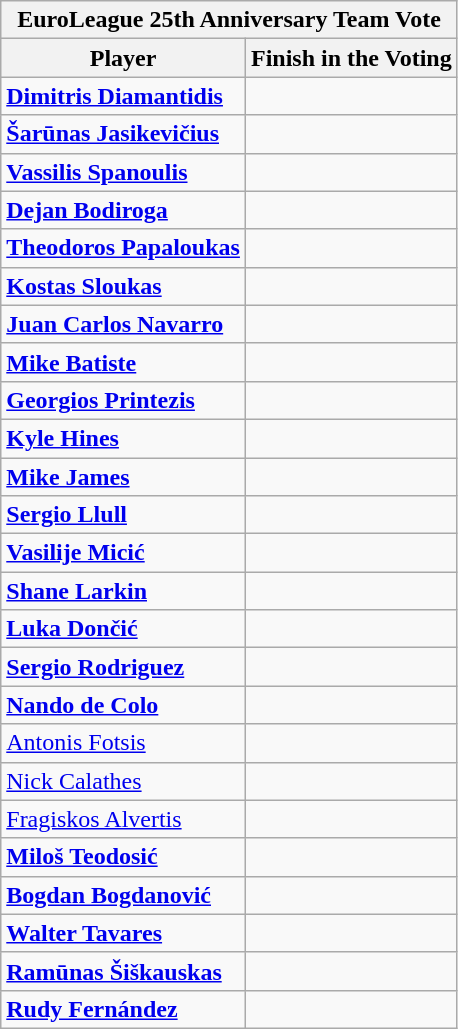<table class="wikitable sortable" style="text-align:left; ">
<tr>
<th colspan="3">EuroLeague 25th Anniversary Team Vote</th>
</tr>
<tr>
<th>Player</th>
<th>Finish in the Voting</th>
</tr>
<tr>
<td> <strong><a href='#'>Dimitris Diamantidis</a></strong></td>
<td></td>
</tr>
<tr>
<td> <strong><a href='#'>Šarūnas Jasikevičius</a></strong></td>
<td></td>
</tr>
<tr>
<td> <strong><a href='#'>Vassilis Spanoulis</a></strong></td>
<td></td>
</tr>
<tr>
<td> <strong><a href='#'>Dejan Bodiroga</a></strong></td>
<td></td>
</tr>
<tr>
<td> <strong><a href='#'>Theodoros Papaloukas</a></strong></td>
<td></td>
</tr>
<tr>
<td> <strong><a href='#'>Kostas Sloukas</a></strong></td>
<td></td>
</tr>
<tr>
<td> <strong><a href='#'>Juan Carlos Navarro</a></strong></td>
<td></td>
</tr>
<tr>
<td> <strong><a href='#'>Mike Batiste</a></strong></td>
<td></td>
</tr>
<tr>
<td> <strong><a href='#'>Georgios Printezis</a></strong></td>
<td></td>
</tr>
<tr>
<td> <strong><a href='#'>Kyle Hines</a></strong></td>
<td></td>
</tr>
<tr>
<td> <strong><a href='#'>Mike James</a></strong></td>
<td></td>
</tr>
<tr>
<td> <strong><a href='#'>Sergio Llull</a></strong></td>
<td></td>
</tr>
<tr>
<td> <strong><a href='#'>Vasilije Micić</a></strong></td>
<td></td>
</tr>
<tr>
<td> <strong><a href='#'>Shane Larkin</a></strong></td>
<td></td>
</tr>
<tr>
<td> <strong><a href='#'>Luka Dončić</a></strong></td>
<td></td>
</tr>
<tr>
<td> <strong><a href='#'>Sergio Rodriguez</a></strong></td>
<td></td>
</tr>
<tr>
<td> <strong><a href='#'>Nando de Colo</a></strong></td>
<td></td>
</tr>
<tr>
<td> <a href='#'>Antonis Fotsis</a></td>
<td></td>
</tr>
<tr>
<td> <a href='#'>Nick Calathes</a></td>
<td></td>
</tr>
<tr>
<td> <a href='#'>Fragiskos Alvertis</a></td>
<td></td>
</tr>
<tr>
<td> <strong><a href='#'>Miloš Teodosić</a></strong></td>
<td></td>
</tr>
<tr>
<td> <strong><a href='#'>Bogdan Bogdanović</a></strong></td>
<td></td>
</tr>
<tr>
<td> <strong><a href='#'>Walter Tavares</a></strong></td>
<td></td>
</tr>
<tr>
<td> <strong><a href='#'>Ramūnas Šiškauskas</a></strong></td>
<td></td>
</tr>
<tr>
<td> <strong><a href='#'>Rudy Fernández</a></strong></td>
<td></td>
</tr>
</table>
